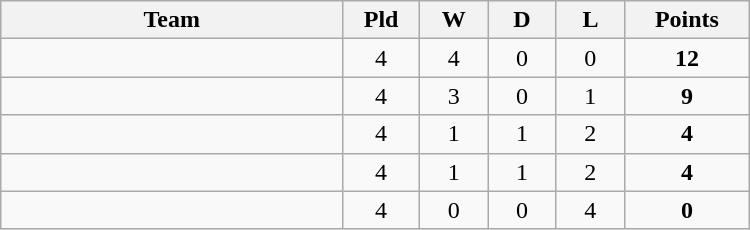<table class=wikitable style="text-align:center" width=500>
<tr>
<th width=25%>Team</th>
<th width=5%>Pld</th>
<th width=5%>W</th>
<th width=5%>D</th>
<th width=5%>L</th>
<th width=8%>Points</th>
</tr>
<tr>
<td align="left"></td>
<td>4</td>
<td>4</td>
<td>0</td>
<td>0</td>
<td><strong>12</strong></td>
</tr>
<tr>
<td align="left"></td>
<td>4</td>
<td>3</td>
<td>0</td>
<td>1</td>
<td><strong>9</strong></td>
</tr>
<tr>
<td align="left"></td>
<td>4</td>
<td>1</td>
<td>1</td>
<td>2</td>
<td><strong>4</strong></td>
</tr>
<tr>
<td align="left"></td>
<td>4</td>
<td>1</td>
<td>1</td>
<td>2</td>
<td><strong>4</strong></td>
</tr>
<tr>
<td align="left"></td>
<td>4</td>
<td>0</td>
<td>0</td>
<td>4</td>
<td><strong>0</strong></td>
</tr>
</table>
